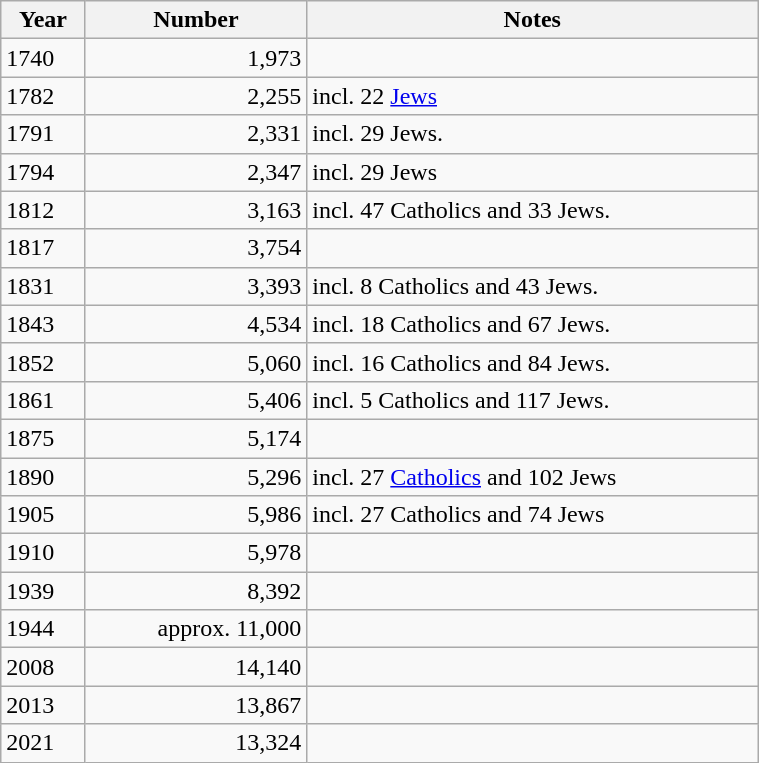<table class="wikitable" width="40%">
<tr>
<th>Year</th>
<th>Number</th>
<th>Notes</th>
</tr>
<tr>
<td>1740</td>
<td align="right">1,973</td>
<td></td>
</tr>
<tr>
<td>1782</td>
<td align="right">2,255</td>
<td>incl. 22 <a href='#'>Jews</a></td>
</tr>
<tr>
<td>1791</td>
<td align="right">2,331</td>
<td>incl. 29 Jews.</td>
</tr>
<tr>
<td>1794</td>
<td align="right">2,347</td>
<td>incl. 29 Jews</td>
</tr>
<tr>
<td>1812</td>
<td align="right">3,163</td>
<td>incl. 47 Catholics and 33 Jews.</td>
</tr>
<tr>
<td>1817</td>
<td align="right">3,754</td>
<td></td>
</tr>
<tr>
<td>1831</td>
<td align="right">3,393</td>
<td>incl. 8 Catholics and 43 Jews.</td>
</tr>
<tr>
<td>1843</td>
<td align="right">4,534</td>
<td>incl. 18 Catholics and 67 Jews.</td>
</tr>
<tr>
<td>1852</td>
<td align="right">5,060</td>
<td>incl. 16 Catholics and 84 Jews.</td>
</tr>
<tr>
<td>1861</td>
<td align="right">5,406</td>
<td>incl. 5 Catholics and 117 Jews.</td>
</tr>
<tr>
<td>1875</td>
<td align="right">5,174</td>
<td></td>
</tr>
<tr>
<td>1890</td>
<td align="right">5,296</td>
<td>incl. 27 <a href='#'>Catholics</a> and 102 Jews</td>
</tr>
<tr>
<td>1905</td>
<td align="right">5,986</td>
<td>incl. 27 Catholics and 74 Jews</td>
</tr>
<tr>
<td>1910</td>
<td align="right">5,978</td>
<td></td>
</tr>
<tr>
<td>1939</td>
<td align="right">8,392</td>
<td></td>
</tr>
<tr>
<td>1944</td>
<td align="right">approx. 11,000</td>
<td></td>
</tr>
<tr>
<td>2008</td>
<td align="right">14,140</td>
<td></td>
</tr>
<tr>
<td>2013</td>
<td align="right">13,867</td>
<td></td>
</tr>
<tr>
<td>2021</td>
<td align="right">13,324</td>
<td></td>
</tr>
</table>
